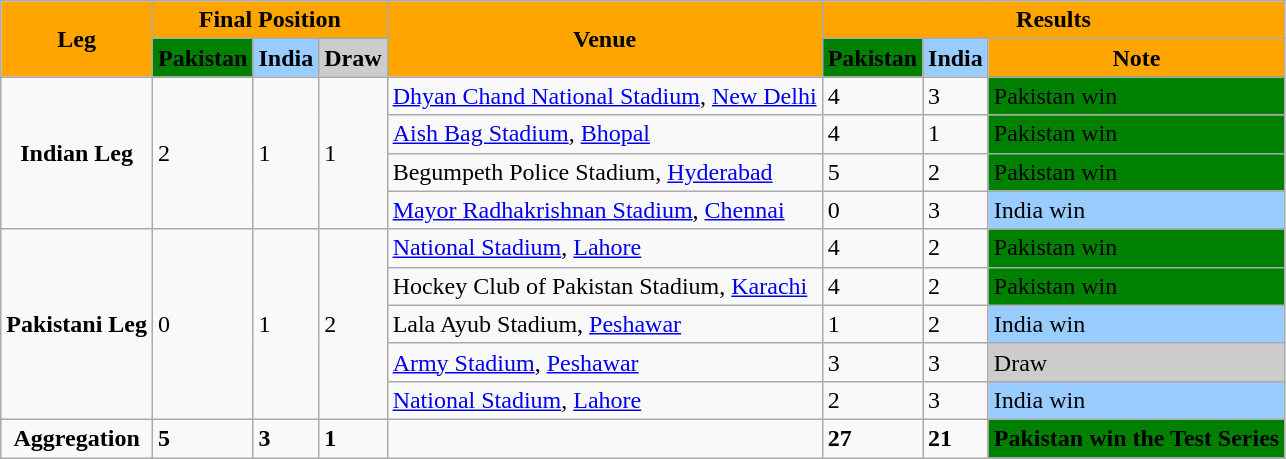<table class="wikitable">
<tr>
<th style="background:orange;" rowspan=2>Leg</th>
<th style="background:orange;" colspan=3>Final Position</th>
<th style="background:orange;" rowspan=2>Venue</th>
<th style="background:orange;" colspan=3>Results</th>
</tr>
<tr>
<th style="background:green;"> Pakistan</th>
<th style="background:#9cf;"> India</th>
<th style="background:#ccc;">Draw</th>
<th style="background:green;"> Pakistan</th>
<th style="background:#9cf;"> India</th>
<th style="background:orange;">Note</th>
</tr>
<tr>
<td style=text-align:center; rowspan=4><strong>Indian Leg</strong></td>
<td rowspan=4>2</td>
<td rowspan=4>1</td>
<td rowspan=4>1</td>
<td> <a href='#'>Dhyan Chand National Stadium</a>, <a href='#'>New Delhi</a></td>
<td>4</td>
<td>3</td>
<td style="background:green;"> Pakistan win</td>
</tr>
<tr>
<td> <a href='#'>Aish Bag Stadium</a>, <a href='#'>Bhopal</a></td>
<td>4</td>
<td>1</td>
<td style="background:green;"> Pakistan win</td>
</tr>
<tr>
<td> Begumpeth Police Stadium, <a href='#'>Hyderabad</a></td>
<td>5</td>
<td>2</td>
<td style="background:green;"> Pakistan win</td>
</tr>
<tr>
<td> <a href='#'>Mayor Radhakrishnan Stadium</a>, <a href='#'>Chennai</a></td>
<td>0</td>
<td>3</td>
<td style="background:#9cf;"> India win</td>
</tr>
<tr>
<td style=text-align:center; rowspan=5><strong>Pakistani Leg</strong></td>
<td rowspan=5>0</td>
<td rowspan=5>1</td>
<td rowspan=5>2</td>
<td> <a href='#'>National Stadium</a>, <a href='#'>Lahore</a></td>
<td>4</td>
<td>2</td>
<td style="background:green;"> Pakistan win</td>
</tr>
<tr>
<td> Hockey Club of Pakistan Stadium, <a href='#'>Karachi</a></td>
<td>4</td>
<td>2</td>
<td style="background:green;"> Pakistan win</td>
</tr>
<tr>
<td> Lala Ayub Stadium, <a href='#'>Peshawar</a></td>
<td>1</td>
<td>2</td>
<td style="background:#9cf;"> India win</td>
</tr>
<tr>
<td> <a href='#'>Army Stadium</a>, <a href='#'>Peshawar</a></td>
<td>3</td>
<td>3</td>
<td style="background:#ccc;">Draw</td>
</tr>
<tr>
<td> <a href='#'>National Stadium</a>, <a href='#'>Lahore</a></td>
<td>2</td>
<td>3</td>
<td style="background:#9cf;"> India win</td>
</tr>
<tr>
<td style=text-align:center;><strong>Aggregation</strong></td>
<td><strong>5</strong></td>
<td><strong>3</strong></td>
<td><strong>1</strong></td>
<td></td>
<td><strong>27</strong></td>
<td><strong>21</strong></td>
<td style="background:green;"> <strong>Pakistan win the Test Series</strong></td>
</tr>
</table>
